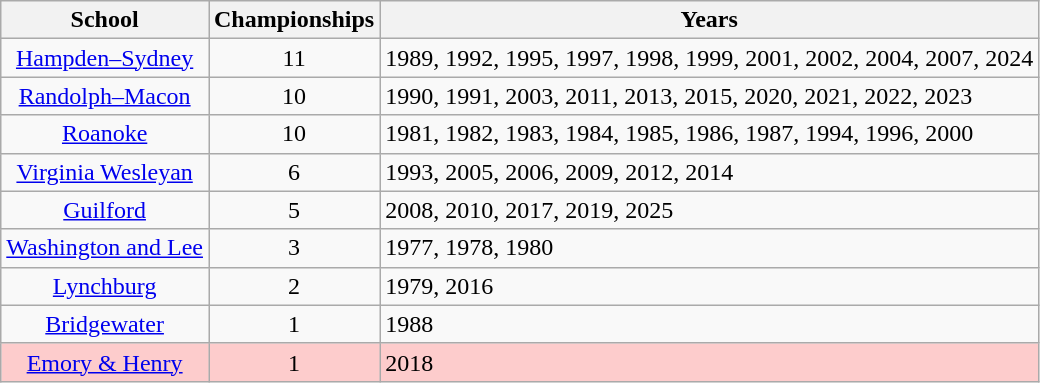<table class="wikitable sortable" style="text-align:center;">
<tr>
<th>School</th>
<th>Championships</th>
<th class=unsortable>Years</th>
</tr>
<tr>
<td><a href='#'>Hampden–Sydney</a></td>
<td>11</td>
<td align=left>1989, 1992, 1995, 1997, 1998, 1999, 2001, 2002, 2004, 2007, 2024</td>
</tr>
<tr>
<td><a href='#'>Randolph–Macon</a></td>
<td>10</td>
<td align=left>1990, 1991, 2003, 2011, 2013, 2015, 2020, 2021, 2022, 2023</td>
</tr>
<tr>
<td><a href='#'>Roanoke</a></td>
<td>10</td>
<td align=left>1981, 1982, 1983, 1984, 1985, 1986, 1987, 1994, 1996, 2000</td>
</tr>
<tr>
<td><a href='#'>Virginia Wesleyan</a></td>
<td>6</td>
<td align=left>1993, 2005, 2006, 2009, 2012, 2014</td>
</tr>
<tr>
<td><a href='#'>Guilford</a></td>
<td>5</td>
<td align=left>2008, 2010, 2017, 2019, 2025</td>
</tr>
<tr>
<td><a href='#'>Washington and Lee</a></td>
<td>3</td>
<td align=left>1977, 1978, 1980</td>
</tr>
<tr>
<td><a href='#'>Lynchburg</a></td>
<td>2</td>
<td align=left>1979, 2016</td>
</tr>
<tr>
<td><a href='#'>Bridgewater</a></td>
<td>1</td>
<td align=left>1988</td>
</tr>
<tr bgcolor=#fdcccc>
<td><a href='#'>Emory & Henry</a></td>
<td>1</td>
<td align=left>2018</td>
</tr>
</table>
